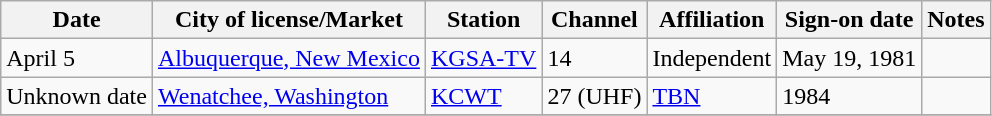<table class="wikitable sortable">
<tr>
<th>Date</th>
<th>City of license/Market</th>
<th>Station</th>
<th>Channel</th>
<th>Affiliation</th>
<th>Sign-on date</th>
<th>Notes</th>
</tr>
<tr>
<td>April 5</td>
<td><a href='#'>Albuquerque, New Mexico</a></td>
<td><a href='#'>KGSA-TV</a></td>
<td>14</td>
<td>Independent</td>
<td>May 19, 1981</td>
<td></td>
</tr>
<tr>
<td>Unknown date</td>
<td><a href='#'>Wenatchee, Washington</a></td>
<td><a href='#'>KCWT</a></td>
<td>27 (UHF)</td>
<td><a href='#'>TBN</a></td>
<td>1984</td>
<td></td>
</tr>
<tr>
</tr>
</table>
